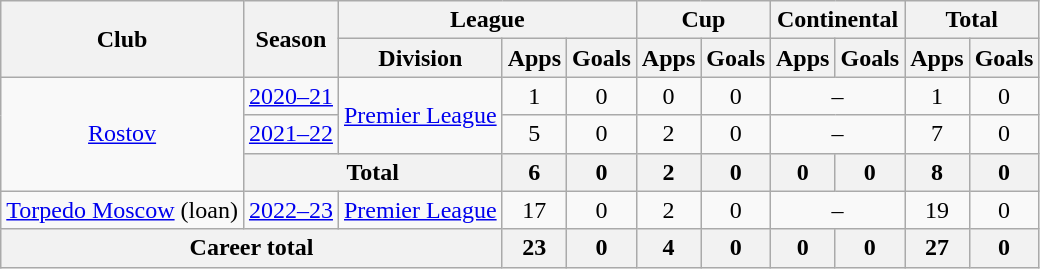<table class="wikitable" style="text-align: center;">
<tr>
<th rowspan=2>Club</th>
<th rowspan=2>Season</th>
<th colspan=3>League</th>
<th colspan=2>Cup</th>
<th colspan=2>Continental</th>
<th colspan=2>Total</th>
</tr>
<tr>
<th>Division</th>
<th>Apps</th>
<th>Goals</th>
<th>Apps</th>
<th>Goals</th>
<th>Apps</th>
<th>Goals</th>
<th>Apps</th>
<th>Goals</th>
</tr>
<tr>
<td rowspan="3"><a href='#'>Rostov</a></td>
<td><a href='#'>2020–21</a></td>
<td rowspan="2"><a href='#'>Premier League</a></td>
<td>1</td>
<td>0</td>
<td>0</td>
<td>0</td>
<td colspan=2>–</td>
<td>1</td>
<td>0</td>
</tr>
<tr>
<td><a href='#'>2021–22</a></td>
<td>5</td>
<td>0</td>
<td>2</td>
<td>0</td>
<td colspan=2>–</td>
<td>7</td>
<td>0</td>
</tr>
<tr>
<th colspan=2>Total</th>
<th>6</th>
<th>0</th>
<th>2</th>
<th>0</th>
<th>0</th>
<th>0</th>
<th>8</th>
<th>0</th>
</tr>
<tr>
<td><a href='#'>Torpedo Moscow</a> (loan)</td>
<td><a href='#'>2022–23</a></td>
<td><a href='#'>Premier League</a></td>
<td>17</td>
<td>0</td>
<td>2</td>
<td>0</td>
<td colspan=2>–</td>
<td>19</td>
<td>0</td>
</tr>
<tr>
<th colspan=3>Career total</th>
<th>23</th>
<th>0</th>
<th>4</th>
<th>0</th>
<th>0</th>
<th>0</th>
<th>27</th>
<th>0</th>
</tr>
</table>
